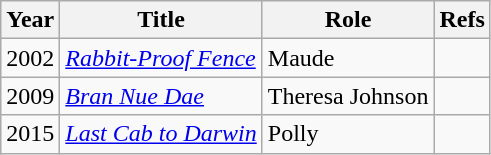<table class="wikitable sortable">
<tr>
<th>Year</th>
<th>Title</th>
<th>Role</th>
<th class="unsortable">Refs</th>
</tr>
<tr>
<td>2002</td>
<td><em><a href='#'>Rabbit-Proof Fence</a></em></td>
<td>Maude</td>
<td></td>
</tr>
<tr>
<td>2009</td>
<td><em><a href='#'>Bran Nue Dae</a></em></td>
<td>Theresa Johnson</td>
<td></td>
</tr>
<tr>
<td>2015</td>
<td><em><a href='#'>Last Cab to Darwin</a></em></td>
<td>Polly</td>
<td></td>
</tr>
</table>
